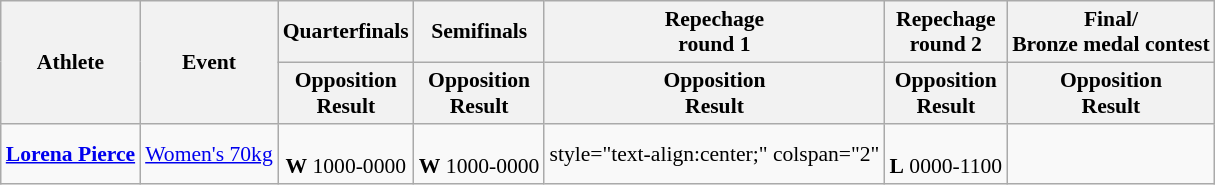<table class=wikitable style="font-size:90%">
<tr>
<th rowspan="2">Athlete</th>
<th rowspan="2">Event</th>
<th>Quarterfinals</th>
<th>Semifinals</th>
<th>Repechage <br>round 1</th>
<th>Repechage <br>round 2</th>
<th>Final/<br>Bronze medal contest</th>
</tr>
<tr>
<th>Opposition<br>Result</th>
<th>Opposition<br>Result</th>
<th>Opposition<br>Result</th>
<th>Opposition<br>Result</th>
<th>Opposition<br>Result</th>
</tr>
<tr>
<td><strong><a href='#'>Lorena Pierce</a></strong></td>
<td style="text-align:center;"><a href='#'>Women's 70kg</a></td>
<td style="text-align:center;"><br> <strong>W</strong> 1000-0000</td>
<td style="text-align:center;"><br> <strong>W</strong> 1000-0000</td>
<td>style="text-align:center;" colspan="2" </td>
<td style="text-align:center;"><br> <strong>L</strong> 0000-1100 </td>
</tr>
</table>
